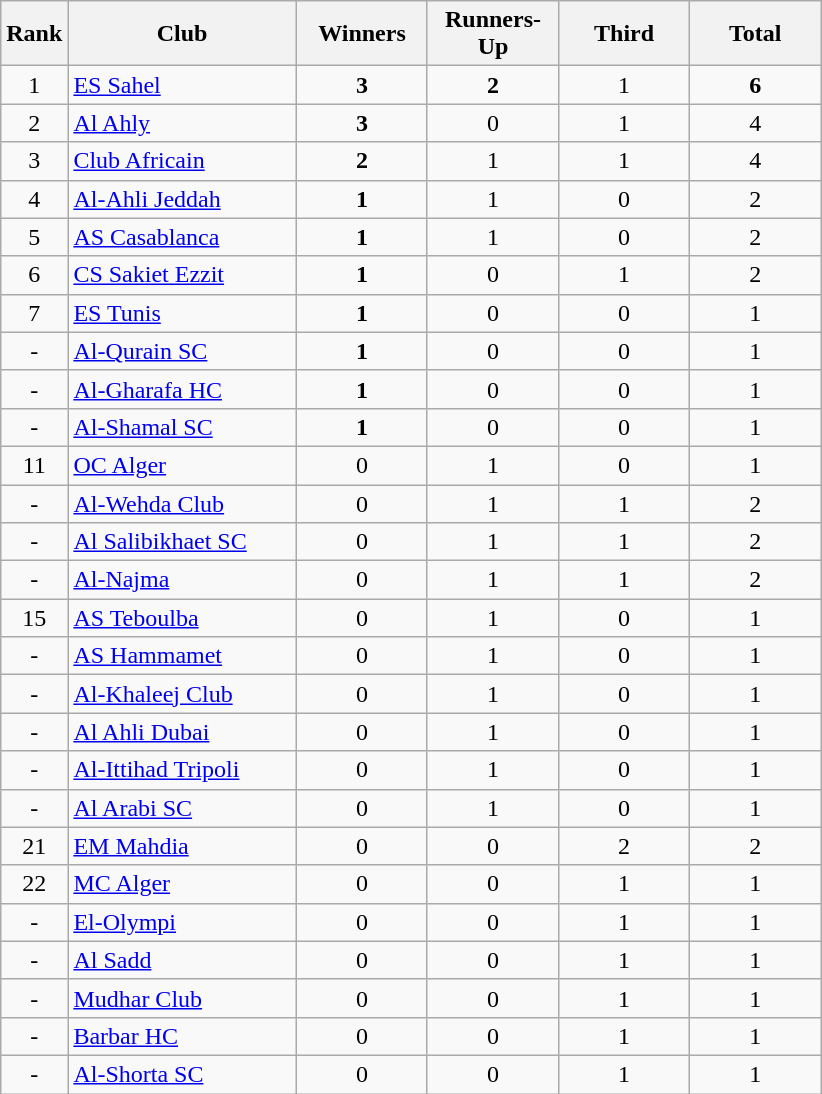<table class="wikitable" style="text-align: center;">
<tr>
<th width=20>Rank</th>
<th width=145>Club</th>
<th width=80>Winners</th>
<th width=80>Runners-Up</th>
<th width=80>Third</th>
<th width=80>Total</th>
</tr>
<tr>
<td>1</td>
<td align=left> <a href='#'>ES Sahel</a></td>
<td><strong>3</strong></td>
<td><strong>2</strong></td>
<td>1</td>
<td><strong>6</strong></td>
</tr>
<tr>
<td>2</td>
<td align=left> <a href='#'>Al Ahly</a></td>
<td><strong>3</strong></td>
<td>0</td>
<td>1</td>
<td>4</td>
</tr>
<tr>
<td>3</td>
<td align=left> <a href='#'>Club Africain</a></td>
<td><strong>2</strong></td>
<td>1</td>
<td>1</td>
<td>4</td>
</tr>
<tr>
<td>4</td>
<td align=left> <a href='#'>Al-Ahli Jeddah</a></td>
<td><strong>1</strong></td>
<td>1</td>
<td>0</td>
<td>2</td>
</tr>
<tr>
<td>5</td>
<td align=left> <a href='#'>AS Casablanca</a></td>
<td><strong>1</strong></td>
<td>1</td>
<td>0</td>
<td>2</td>
</tr>
<tr>
<td>6</td>
<td align=left> <a href='#'>CS Sakiet Ezzit</a></td>
<td><strong>1</strong></td>
<td>0</td>
<td>1</td>
<td>2</td>
</tr>
<tr>
<td>7</td>
<td align=left> <a href='#'>ES Tunis</a></td>
<td><strong>1</strong></td>
<td>0</td>
<td>0</td>
<td>1</td>
</tr>
<tr>
<td>-</td>
<td align=left> <a href='#'>Al-Qurain SC</a></td>
<td><strong>1</strong></td>
<td>0</td>
<td>0</td>
<td>1</td>
</tr>
<tr>
<td>-</td>
<td align=left> <a href='#'>Al-Gharafa HC</a></td>
<td><strong>1</strong></td>
<td>0</td>
<td>0</td>
<td>1</td>
</tr>
<tr>
<td>-</td>
<td align=left> <a href='#'>Al-Shamal SC</a></td>
<td><strong>1</strong></td>
<td>0</td>
<td>0</td>
<td>1</td>
</tr>
<tr>
<td>11</td>
<td align=left> <a href='#'>OC Alger</a></td>
<td>0</td>
<td>1</td>
<td>0</td>
<td>1</td>
</tr>
<tr>
<td>-</td>
<td align=left> <a href='#'>Al-Wehda Club</a></td>
<td>0</td>
<td>1</td>
<td>1</td>
<td>2</td>
</tr>
<tr>
<td>-</td>
<td align=left> <a href='#'>Al Salibikhaet SC</a></td>
<td>0</td>
<td>1</td>
<td>1</td>
<td>2</td>
</tr>
<tr>
<td>-</td>
<td align=left> <a href='#'>Al-Najma</a></td>
<td>0</td>
<td>1</td>
<td>1</td>
<td>2</td>
</tr>
<tr>
<td>15</td>
<td align=left> <a href='#'>AS Teboulba</a></td>
<td>0</td>
<td>1</td>
<td>0</td>
<td>1</td>
</tr>
<tr>
<td>-</td>
<td align=left> <a href='#'>AS Hammamet</a></td>
<td>0</td>
<td>1</td>
<td>0</td>
<td>1</td>
</tr>
<tr>
<td>-</td>
<td align=left> <a href='#'>Al-Khaleej Club</a></td>
<td>0</td>
<td>1</td>
<td>0</td>
<td>1</td>
</tr>
<tr>
<td>-</td>
<td align=left> <a href='#'>Al Ahli Dubai</a></td>
<td>0</td>
<td>1</td>
<td>0</td>
<td>1</td>
</tr>
<tr>
<td>-</td>
<td align=left> <a href='#'>Al-Ittihad Tripoli</a></td>
<td>0</td>
<td>1</td>
<td>0</td>
<td>1</td>
</tr>
<tr>
<td>-</td>
<td align=left> <a href='#'>Al Arabi SC</a></td>
<td>0</td>
<td>1</td>
<td>0</td>
<td>1</td>
</tr>
<tr>
<td>21</td>
<td align=left> <a href='#'>EM Mahdia</a></td>
<td>0</td>
<td>0</td>
<td>2</td>
<td>2</td>
</tr>
<tr>
<td>22</td>
<td align=left> <a href='#'>MC Alger</a></td>
<td>0</td>
<td>0</td>
<td>1</td>
<td>1</td>
</tr>
<tr>
<td>-</td>
<td align=left> <a href='#'>El-Olympi</a></td>
<td>0</td>
<td>0</td>
<td>1</td>
<td>1</td>
</tr>
<tr>
<td>-</td>
<td align=left> <a href='#'>Al Sadd</a></td>
<td>0</td>
<td>0</td>
<td>1</td>
<td>1</td>
</tr>
<tr>
<td>-</td>
<td align=left> <a href='#'>Mudhar Club</a></td>
<td>0</td>
<td>0</td>
<td>1</td>
<td>1</td>
</tr>
<tr>
<td>-</td>
<td align=left> <a href='#'>Barbar HC</a></td>
<td>0</td>
<td>0</td>
<td>1</td>
<td>1</td>
</tr>
<tr>
<td>-</td>
<td align=left> <a href='#'>Al-Shorta SC</a></td>
<td>0</td>
<td>0</td>
<td>1</td>
<td>1</td>
</tr>
</table>
